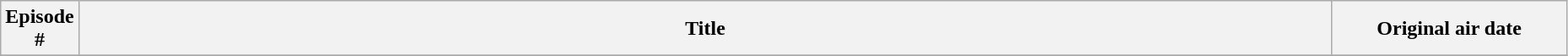<table class="wikitable" style="width: 98%">
<tr>
<th style="width: 4%;">Episode #</th>
<th>Title</th>
<th style="width: 15%;">Original air date</th>
</tr>
<tr>
</tr>
</table>
